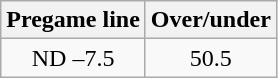<table class="wikitable">
<tr align="center">
<th style=>Pregame line</th>
<th style=>Over/under</th>
</tr>
<tr align="center">
<td>ND –7.5</td>
<td>50.5</td>
</tr>
</table>
